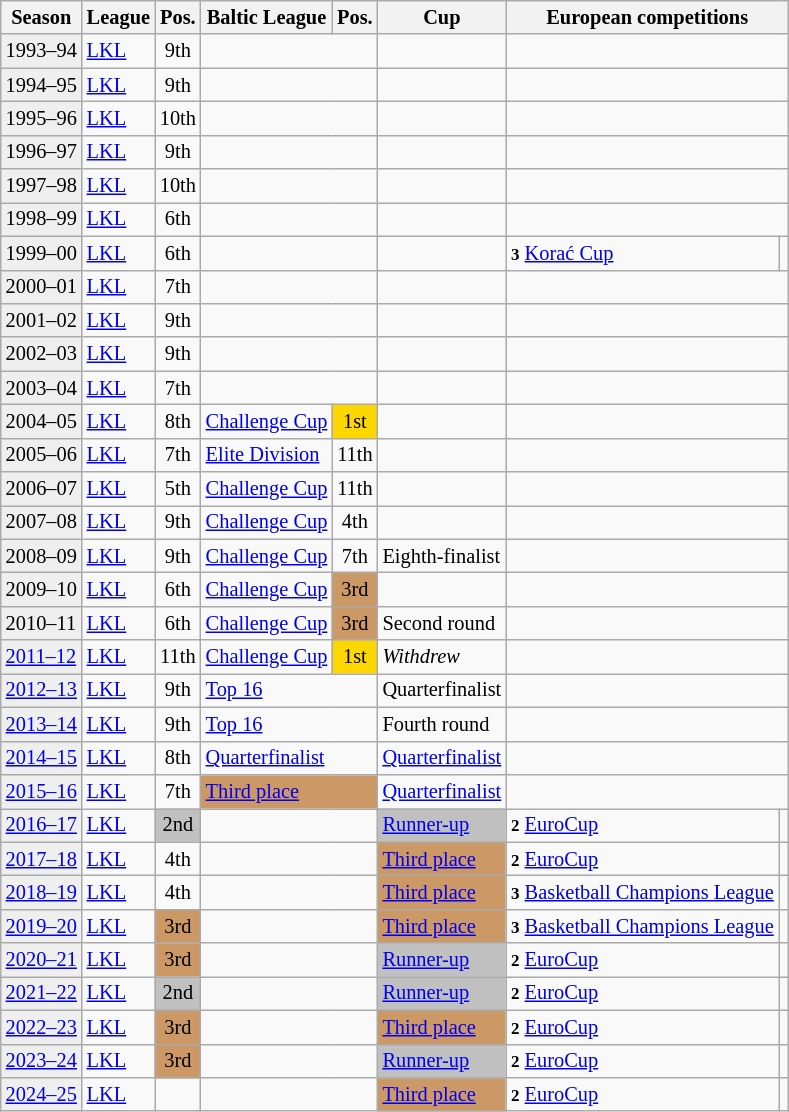<table class="wikitable" style="font-size:85%">
<tr>
<th>Season</th>
<th>League</th>
<th>Pos.</th>
<th>Baltic League</th>
<th>Pos.</th>
<th>Cup</th>
<th colspan=2>European competitions</th>
</tr>
<tr>
<td style="background:#efefef;">1993–94</td>
<td><a href='#'>LKL</a></td>
<td align="center">9th</td>
<td colspan=2></td>
<td></td>
<td colspan=2></td>
</tr>
<tr>
<td style="background:#efefef;">1994–95</td>
<td><a href='#'>LKL</a></td>
<td align="center">9th</td>
<td colspan=2></td>
<td></td>
<td colspan=2></td>
</tr>
<tr>
<td style="background:#efefef;">1995–96</td>
<td><a href='#'>LKL</a></td>
<td align="center">10th</td>
<td colspan=2></td>
<td></td>
<td colspan=2></td>
</tr>
<tr>
<td style="background:#efefef;">1996–97</td>
<td><a href='#'>LKL</a></td>
<td align="center">9th</td>
<td colspan=2></td>
<td></td>
<td colspan=2></td>
</tr>
<tr>
<td style="background:#efefef;">1997–98</td>
<td><a href='#'>LKL</a></td>
<td align="center">10th</td>
<td colspan=2></td>
<td></td>
<td colspan=2></td>
</tr>
<tr>
<td style="background:#efefef;">1998–99</td>
<td><a href='#'>LKL</a></td>
<td align="center">6th</td>
<td colspan=2></td>
<td></td>
<td colspan=2></td>
</tr>
<tr>
<td style="background:#efefef;">1999–00</td>
<td><a href='#'>LKL</a></td>
<td align="center">6th</td>
<td colspan=2></td>
<td></td>
<td><small><strong>3</strong></small> <a href='#'>Korać Cup</a></td>
<td align=center></td>
</tr>
<tr>
<td style="background:#efefef;">2000–01</td>
<td><a href='#'>LKL</a></td>
<td align="center">7th</td>
<td colspan=2></td>
<td></td>
<td colspan=2></td>
</tr>
<tr>
<td style="background:#efefef;">2001–02</td>
<td><a href='#'>LKL</a></td>
<td align="center">9th</td>
<td colspan=2></td>
<td></td>
<td colspan=2></td>
</tr>
<tr>
<td style="background:#efefef;">2002–03</td>
<td><a href='#'>LKL</a></td>
<td align="center">9th</td>
<td colspan=2></td>
<td></td>
<td colspan=2></td>
</tr>
<tr>
<td style="background:#efefef;">2003–04</td>
<td><a href='#'>LKL</a></td>
<td align="center">7th</td>
<td colspan=2></td>
<td></td>
<td colspan=2></td>
</tr>
<tr>
<td style="background:#efefef;">2004–05</td>
<td><a href='#'>LKL</a></td>
<td align="center">8th</td>
<td><a href='#'>Challenge Cup</a></td>
<td align="center" style="background:gold">1st</td>
<td></td>
<td colspan=2></td>
</tr>
<tr>
<td style="background:#efefef;">2005–06</td>
<td><a href='#'>LKL</a></td>
<td align="center">7th</td>
<td><a href='#'>Elite Division</a></td>
<td align="center">11th</td>
<td></td>
<td colspan=2></td>
</tr>
<tr>
<td style="background:#efefef;">2006–07</td>
<td><a href='#'>LKL</a></td>
<td align="center">5th</td>
<td><a href='#'>Challenge Cup</a></td>
<td align="center">11th</td>
<td></td>
<td colspan=2></td>
</tr>
<tr>
<td style="background:#efefef;">2007–08</td>
<td><a href='#'>LKL</a></td>
<td align="center">9th</td>
<td><a href='#'>Challenge Cup</a></td>
<td align="center">4th</td>
<td></td>
<td colspan=2></td>
</tr>
<tr>
<td style="background:#efefef;">2008–09</td>
<td><a href='#'>LKL</a></td>
<td align="center">9th</td>
<td><a href='#'>Challenge Cup</a></td>
<td align="center">7th</td>
<td>Eighth-finalist</td>
<td colspan=2></td>
</tr>
<tr>
<td style="background:#efefef;">2009–10</td>
<td><a href='#'>LKL</a></td>
<td align="center">6th</td>
<td><a href='#'>Challenge Cup</a></td>
<td bgcolor=#CC9966 align="center">3rd</td>
<td></td>
<td colspan=2></td>
</tr>
<tr>
<td style="background:#efefef;">2010–11</td>
<td><a href='#'>LKL</a></td>
<td align="center">6th</td>
<td><a href='#'>Challenge Cup</a></td>
<td bgcolor=#CC9966 align="center">3rd</td>
<td>Second round</td>
<td colspan=2></td>
</tr>
<tr>
<td style="background:#efefef;"><a href='#'>2011–12</a></td>
<td><a href='#'>LKL</a></td>
<td align="center">11th</td>
<td><a href='#'>Challenge Cup</a></td>
<td align="center" style="background:gold">1st</td>
<td><em>Withdrew</em></td>
<td colspan=2></td>
</tr>
<tr>
<td style="background:#efefef;"><a href='#'>2012–13</a></td>
<td><a href='#'>LKL</a></td>
<td align="center">9th</td>
<td colspan=2><a href='#'>Top 16</a></td>
<td>Quarterfinalist</td>
<td colspan=2></td>
</tr>
<tr>
<td style="background:#efefef;"><a href='#'>2013–14</a></td>
<td><a href='#'>LKL</a></td>
<td align="center">9th</td>
<td colspan=2><a href='#'>Top 16</a></td>
<td>Fourth round</td>
<td colspan=2></td>
</tr>
<tr>
<td style="background:#efefef;"><a href='#'>2014–15</a></td>
<td><a href='#'>LKL</a></td>
<td align="center">8th</td>
<td colspan=2><a href='#'>Quarterfinalist</a></td>
<td><a href='#'>Quarterfinalist</a></td>
<td colspan=2></td>
</tr>
<tr>
<td style="background:#efefef;"><a href='#'>2015–16</a></td>
<td><a href='#'>LKL</a></td>
<td align="center">7th</td>
<td style="background:#CC9966" colspan=2><a href='#'>Third place</a></td>
<td><a href='#'>Quarterfinalist</a></td>
<td colspan=2></td>
</tr>
<tr>
<td style="background:#efefef;"><a href='#'>2016–17</a></td>
<td><a href='#'>LKL</a></td>
<td bgcolor=silver align="center">2nd</td>
<td colspan=2></td>
<td bgcolor=silver><a href='#'>Runner-up</a></td>
<td><small><strong>2</strong></small> <a href='#'>EuroCup</a></td>
<td align=center></td>
</tr>
<tr>
<td style="background:#efefef;"><a href='#'>2017–18</a></td>
<td><a href='#'>LKL</a></td>
<td align="center">4th</td>
<td colspan=2></td>
<td style="background:#CC9966"><a href='#'>Third place</a></td>
<td><small><strong>2</strong></small> <a href='#'>EuroCup</a></td>
<td align=center></td>
</tr>
<tr>
<td style="background:#efefef;"><a href='#'>2018–19</a></td>
<td><a href='#'>LKL</a></td>
<td align="center">4th</td>
<td colspan=2></td>
<td style="background:#CC9966"><a href='#'>Third place</a></td>
<td><small><strong>3</strong></small> <a href='#'>Basketball Champions League</a></td>
<td align=center></td>
</tr>
<tr>
<td style="background:#efefef;"><a href='#'>2019–20</a></td>
<td><a href='#'>LKL</a></td>
<td bgcolor=#CC9966 align="center">3rd</td>
<td colspan=2></td>
<td style="background:#CC9966"><a href='#'>Third place</a></td>
<td><small><strong>3</strong></small> <a href='#'>Basketball Champions League</a></td>
<td align=center></td>
</tr>
<tr>
<td style="background:#efefef;"><a href='#'>2020–21</a></td>
<td><a href='#'>LKL</a></td>
<td bgcolor=#CC9966 align="center">3rd</td>
<td colspan=2></td>
<td bgcolor=silver><a href='#'>Runner-up</a></td>
<td><small><strong>2</strong></small> <a href='#'>EuroCup</a></td>
<td align=center></td>
</tr>
<tr>
<td style="background:#efefef;"><a href='#'>2021–22</a></td>
<td><a href='#'>LKL</a></td>
<td bgcolor=silver align="center">2nd</td>
<td colspan=2></td>
<td bgcolor=silver><a href='#'>Runner-up</a></td>
<td><small><strong>2</strong></small> <a href='#'>EuroCup</a></td>
<td align=center></td>
</tr>
<tr>
<td style="background:#efefef;"><a href='#'>2022–23</a></td>
<td><a href='#'>LKL</a></td>
<td bgcolor=#CC9966 align="center">3rd</td>
<td colspan=2></td>
<td bgcolor=#CC9966><a href='#'>Third place</a></td>
<td><small><strong>2</strong></small> <a href='#'>EuroCup</a></td>
<td align=center></td>
</tr>
<tr>
<td style="background:#efefef;"><a href='#'>2023–24</a></td>
<td><a href='#'>LKL</a></td>
<td bgcolor=#CC9966 align="center">3rd</td>
<td colspan=2></td>
<td bgcolor=silver><a href='#'>Runner-up</a></td>
<td><small><strong>2</strong></small> <a href='#'>EuroCup</a></td>
<td align=center></td>
</tr>
<tr>
<td style="background:#efefef;"><a href='#'>2024–25</a></td>
<td><a href='#'>LKL</a></td>
<td align="center"></td>
<td colspan=2></td>
<td bgcolor=#CC9966><a href='#'>Third place</a></td>
<td><small><strong>2</strong></small> <a href='#'>EuroCup</a></td>
<td align=center></td>
</tr>
</table>
